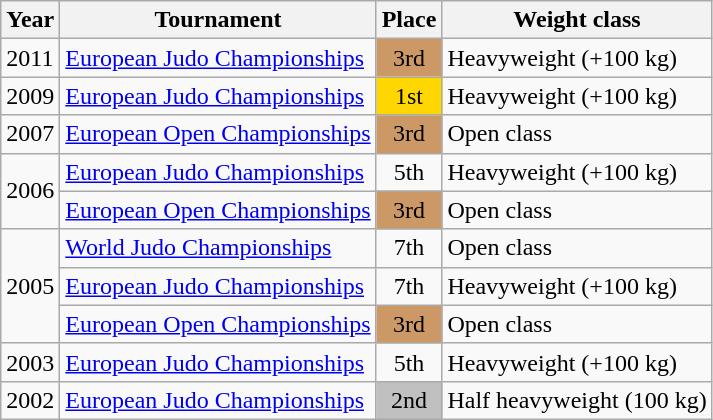<table class=wikitable>
<tr>
<th>Year</th>
<th>Tournament</th>
<th>Place</th>
<th>Weight class</th>
</tr>
<tr>
<td>2011</td>
<td><a href='#'>European Judo Championships</a></td>
<td bgcolor="cc9966" align="center">3rd</td>
<td>Heavyweight (+100 kg)</td>
</tr>
<tr>
<td>2009</td>
<td><a href='#'>European Judo Championships</a></td>
<td bgcolor="gold" align="center">1st</td>
<td>Heavyweight (+100 kg)</td>
</tr>
<tr>
<td>2007</td>
<td><a href='#'>European Open Championships</a></td>
<td bgcolor="cc9966" align="center">3rd</td>
<td>Open class</td>
</tr>
<tr>
<td rowspan=2>2006</td>
<td><a href='#'>European Judo Championships</a></td>
<td align="center">5th</td>
<td>Heavyweight (+100 kg)</td>
</tr>
<tr>
<td><a href='#'>European Open Championships</a></td>
<td bgcolor="cc9966" align="center">3rd</td>
<td>Open class</td>
</tr>
<tr>
<td rowspan=3>2005</td>
<td><a href='#'>World Judo Championships</a></td>
<td align="center">7th</td>
<td>Open class</td>
</tr>
<tr>
<td><a href='#'>European Judo Championships</a></td>
<td align="center">7th</td>
<td>Heavyweight (+100 kg)</td>
</tr>
<tr>
<td><a href='#'>European Open Championships</a></td>
<td bgcolor="cc9966" align="center">3rd</td>
<td>Open class</td>
</tr>
<tr>
<td>2003</td>
<td><a href='#'>European Judo Championships</a></td>
<td align="center">5th</td>
<td>Heavyweight (+100 kg)</td>
</tr>
<tr>
<td>2002</td>
<td><a href='#'>European Judo Championships</a></td>
<td bgcolor="silver" align="center">2nd</td>
<td>Half heavyweight (100 kg)</td>
</tr>
</table>
